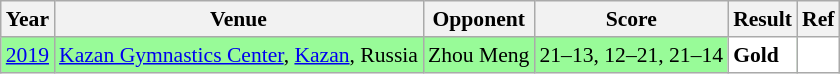<table class="sortable wikitable" style="font-size: 90%;">
<tr>
<th>Year</th>
<th>Venue</th>
<th>Opponent</th>
<th>Score</th>
<th>Result</th>
<th>Ref</th>
</tr>
<tr style="background:#98FB98">
<td align="center"><a href='#'>2019</a></td>
<td align="left"><a href='#'>Kazan Gymnastics Center</a>, <a href='#'>Kazan</a>, Russia</td>
<td align="left"> Zhou Meng</td>
<td align="left">21–13, 12–21, 21–14</td>
<td style="text-align:left; background:white"> <strong>Gold</strong></td>
<td style="text-align:center; background:white"></td>
</tr>
</table>
